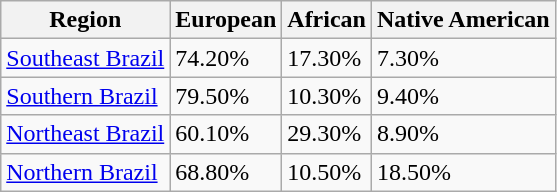<table class="wikitable">
<tr>
<th><strong>Region</strong></th>
<th><strong>European</strong></th>
<th><strong>African</strong></th>
<th><strong>Native American</strong></th>
</tr>
<tr>
<td><a href='#'>Southeast Brazil</a></td>
<td>74.20%</td>
<td>17.30%</td>
<td>7.30%</td>
</tr>
<tr>
<td><a href='#'>Southern Brazil</a></td>
<td>79.50%</td>
<td>10.30%</td>
<td>9.40%</td>
</tr>
<tr>
<td><a href='#'>Northeast Brazil</a></td>
<td>60.10%</td>
<td>29.30%</td>
<td>8.90%</td>
</tr>
<tr>
<td><a href='#'>Northern Brazil</a></td>
<td>68.80%</td>
<td>10.50%</td>
<td>18.50%</td>
</tr>
</table>
